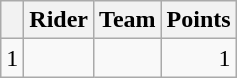<table class="wikitable">
<tr>
<th></th>
<th>Rider</th>
<th>Team</th>
<th>Points</th>
</tr>
<tr>
<td>1</td>
<td></td>
<td></td>
<td align=right>1</td>
</tr>
</table>
